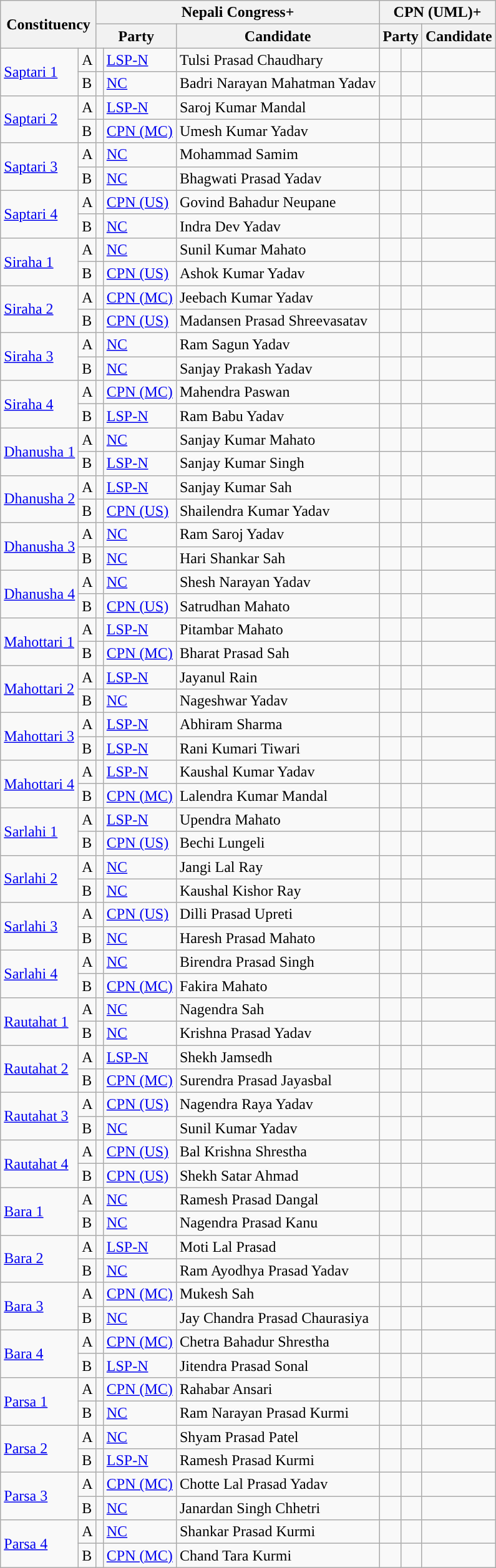<table class="wikitable sortable">
<tr>
<th colspan="2" rowspan="2">Constituency</th>
<th colspan="3">Nepali Congress+</th>
<th colspan="3">CPN (UML)+</th>
</tr>
<tr>
<th colspan="2">Party</th>
<th>Candidate</th>
<th colspan="2">Party</th>
<th>Candidate</th>
</tr>
<tr>
<td rowspan="2"><a href='#'>Saptari 1</a></td>
<td>A</td>
<td></td>
<td><a href='#'>LSP-N</a></td>
<td>Tulsi Prasad Chaudhary</td>
<td></td>
<td></td>
<td></td>
</tr>
<tr>
<td>B</td>
<td></td>
<td><a href='#'>NC</a></td>
<td>Badri Narayan Mahatman Yadav</td>
<td></td>
<td></td>
<td></td>
</tr>
<tr>
<td rowspan="2"><a href='#'>Saptari 2</a></td>
<td>A</td>
<td></td>
<td><a href='#'>LSP-N</a></td>
<td>Saroj Kumar Mandal</td>
<td></td>
<td></td>
<td></td>
</tr>
<tr>
<td>B</td>
<td></td>
<td><a href='#'>CPN (MC)</a></td>
<td>Umesh Kumar Yadav</td>
<td></td>
<td></td>
<td></td>
</tr>
<tr>
<td rowspan="2"><a href='#'>Saptari 3</a></td>
<td>A</td>
<td></td>
<td><a href='#'>NC</a></td>
<td>Mohammad Samim</td>
<td></td>
<td></td>
<td></td>
</tr>
<tr>
<td>B</td>
<td></td>
<td><a href='#'>NC</a></td>
<td>Bhagwati Prasad Yadav</td>
<td></td>
<td></td>
<td></td>
</tr>
<tr>
<td rowspan="2"><a href='#'>Saptari 4</a></td>
<td>A</td>
<td></td>
<td><a href='#'>CPN (US)</a></td>
<td>Govind Bahadur Neupane</td>
<td></td>
<td></td>
<td></td>
</tr>
<tr>
<td>B</td>
<td></td>
<td><a href='#'>NC</a></td>
<td>Indra Dev Yadav</td>
<td></td>
<td></td>
<td></td>
</tr>
<tr>
<td rowspan="2"><a href='#'>Siraha 1</a></td>
<td>A</td>
<td></td>
<td><a href='#'>NC</a></td>
<td>Sunil Kumar Mahato</td>
<td></td>
<td></td>
<td></td>
</tr>
<tr>
<td>B</td>
<td></td>
<td><a href='#'>CPN (US)</a></td>
<td>Ashok Kumar Yadav</td>
<td></td>
<td></td>
<td></td>
</tr>
<tr>
<td rowspan="2"><a href='#'>Siraha 2</a></td>
<td>A</td>
<td></td>
<td><a href='#'>CPN (MC)</a></td>
<td>Jeebach Kumar Yadav</td>
<td></td>
<td></td>
<td></td>
</tr>
<tr>
<td>B</td>
<td></td>
<td><a href='#'>CPN (US)</a></td>
<td>Madansen Prasad Shreevasatav</td>
<td></td>
<td></td>
<td></td>
</tr>
<tr>
<td rowspan="2"><a href='#'>Siraha 3</a></td>
<td>A</td>
<td></td>
<td><a href='#'>NC</a></td>
<td>Ram Sagun Yadav</td>
<td></td>
<td></td>
<td></td>
</tr>
<tr>
<td>B</td>
<td></td>
<td><a href='#'>NC</a></td>
<td>Sanjay Prakash Yadav</td>
<td></td>
<td></td>
<td></td>
</tr>
<tr>
<td rowspan="2"><a href='#'>Siraha 4</a></td>
<td>A</td>
<td></td>
<td><a href='#'>CPN (MC)</a></td>
<td>Mahendra Paswan</td>
<td></td>
<td></td>
<td></td>
</tr>
<tr>
<td>B</td>
<td></td>
<td><a href='#'>LSP-N</a></td>
<td>Ram Babu Yadav</td>
<td></td>
<td></td>
<td></td>
</tr>
<tr>
<td rowspan="2"><a href='#'>Dhanusha 1</a></td>
<td>A</td>
<td></td>
<td><a href='#'>NC</a></td>
<td>Sanjay Kumar Mahato</td>
<td></td>
<td></td>
<td></td>
</tr>
<tr>
<td>B</td>
<td></td>
<td><a href='#'>LSP-N</a></td>
<td>Sanjay Kumar Singh</td>
<td></td>
<td></td>
<td></td>
</tr>
<tr>
<td rowspan="2"><a href='#'>Dhanusha 2</a></td>
<td>A</td>
<td></td>
<td><a href='#'>LSP-N</a></td>
<td>Sanjay Kumar Sah</td>
<td></td>
<td></td>
<td></td>
</tr>
<tr>
<td>B</td>
<td></td>
<td><a href='#'>CPN (US)</a></td>
<td>Shailendra Kumar Yadav</td>
<td></td>
<td></td>
<td></td>
</tr>
<tr>
<td rowspan="2"><a href='#'>Dhanusha 3</a></td>
<td>A</td>
<td></td>
<td><a href='#'>NC</a></td>
<td>Ram Saroj Yadav</td>
<td></td>
<td></td>
<td></td>
</tr>
<tr>
<td>B</td>
<td></td>
<td><a href='#'>NC</a></td>
<td>Hari Shankar Sah</td>
<td></td>
<td></td>
<td></td>
</tr>
<tr>
<td rowspan="2"><a href='#'>Dhanusha 4</a></td>
<td>A</td>
<td></td>
<td><a href='#'>NC</a></td>
<td>Shesh Narayan Yadav</td>
<td></td>
<td></td>
<td></td>
</tr>
<tr>
<td>B</td>
<td></td>
<td><a href='#'>CPN (US)</a></td>
<td>Satrudhan Mahato</td>
<td></td>
<td></td>
<td></td>
</tr>
<tr>
<td rowspan="2"><a href='#'>Mahottari 1</a></td>
<td>A</td>
<td></td>
<td><a href='#'>LSP-N</a></td>
<td>Pitambar Mahato</td>
<td></td>
<td></td>
<td></td>
</tr>
<tr>
<td>B</td>
<td></td>
<td><a href='#'>CPN (MC)</a></td>
<td>Bharat Prasad Sah</td>
<td></td>
<td></td>
<td></td>
</tr>
<tr>
<td rowspan="2"><a href='#'>Mahottari 2</a></td>
<td>A</td>
<td></td>
<td><a href='#'>LSP-N</a></td>
<td>Jayanul Rain</td>
<td></td>
<td></td>
<td></td>
</tr>
<tr>
<td>B</td>
<td></td>
<td><a href='#'>NC</a></td>
<td>Nageshwar Yadav</td>
<td></td>
<td></td>
<td></td>
</tr>
<tr>
<td rowspan="2"><a href='#'>Mahottari 3</a></td>
<td>A</td>
<td></td>
<td><a href='#'>LSP-N</a></td>
<td>Abhiram Sharma</td>
<td></td>
<td></td>
<td></td>
</tr>
<tr>
<td>B</td>
<td></td>
<td><a href='#'>LSP-N</a></td>
<td>Rani Kumari Tiwari</td>
<td></td>
<td></td>
<td></td>
</tr>
<tr>
<td rowspan="2"><a href='#'>Mahottari 4</a></td>
<td>A</td>
<td></td>
<td><a href='#'>LSP-N</a></td>
<td>Kaushal Kumar Yadav</td>
<td></td>
<td></td>
<td></td>
</tr>
<tr>
<td>B</td>
<td></td>
<td><a href='#'>CPN (MC)</a></td>
<td>Lalendra Kumar Mandal</td>
<td></td>
<td></td>
<td></td>
</tr>
<tr>
<td rowspan="2"><a href='#'>Sarlahi 1</a></td>
<td>A</td>
<td></td>
<td><a href='#'>LSP-N</a></td>
<td>Upendra Mahato</td>
<td></td>
<td></td>
<td></td>
</tr>
<tr>
<td>B</td>
<td></td>
<td><a href='#'>CPN (US)</a></td>
<td>Bechi Lungeli</td>
<td></td>
<td></td>
<td></td>
</tr>
<tr>
<td rowspan="2"><a href='#'>Sarlahi 2</a></td>
<td>A</td>
<td></td>
<td><a href='#'>NC</a></td>
<td>Jangi Lal Ray</td>
<td></td>
<td></td>
<td></td>
</tr>
<tr>
<td>B</td>
<td></td>
<td><a href='#'>NC</a></td>
<td>Kaushal Kishor Ray</td>
<td></td>
<td></td>
<td></td>
</tr>
<tr>
<td rowspan="2"><a href='#'>Sarlahi 3</a></td>
<td>A</td>
<td></td>
<td><a href='#'>CPN (US)</a></td>
<td>Dilli Prasad Upreti</td>
<td></td>
<td></td>
<td></td>
</tr>
<tr>
<td>B</td>
<td></td>
<td><a href='#'>NC</a></td>
<td>Haresh Prasad Mahato</td>
<td></td>
<td></td>
<td></td>
</tr>
<tr>
<td rowspan="2"><a href='#'>Sarlahi 4</a></td>
<td>A</td>
<td></td>
<td><a href='#'>NC</a></td>
<td>Birendra Prasad Singh</td>
<td></td>
<td></td>
<td></td>
</tr>
<tr>
<td>B</td>
<td></td>
<td><a href='#'>CPN (MC)</a></td>
<td>Fakira Mahato</td>
<td></td>
<td></td>
<td></td>
</tr>
<tr>
<td rowspan="2"><a href='#'>Rautahat 1</a></td>
<td>A</td>
<td></td>
<td><a href='#'>NC</a></td>
<td>Nagendra Sah</td>
<td></td>
<td></td>
<td></td>
</tr>
<tr>
<td>B</td>
<td></td>
<td><a href='#'>NC</a></td>
<td>Krishna Prasad Yadav</td>
<td></td>
<td></td>
<td></td>
</tr>
<tr>
<td rowspan="2"><a href='#'>Rautahat 2</a></td>
<td>A</td>
<td></td>
<td><a href='#'>LSP-N</a></td>
<td>Shekh Jamsedh</td>
<td></td>
<td></td>
<td></td>
</tr>
<tr>
<td>B</td>
<td></td>
<td><a href='#'>CPN (MC)</a></td>
<td>Surendra Prasad Jayasbal</td>
<td></td>
<td></td>
<td></td>
</tr>
<tr>
<td rowspan="2"><a href='#'>Rautahat 3</a></td>
<td>A</td>
<td></td>
<td><a href='#'>CPN (US)</a></td>
<td>Nagendra Raya Yadav</td>
<td></td>
<td></td>
<td></td>
</tr>
<tr>
<td>B</td>
<td></td>
<td><a href='#'>NC</a></td>
<td>Sunil Kumar Yadav</td>
<td></td>
<td></td>
<td></td>
</tr>
<tr>
<td rowspan="2"><a href='#'>Rautahat 4</a></td>
<td>A</td>
<td></td>
<td><a href='#'>CPN (US)</a></td>
<td>Bal Krishna Shrestha</td>
<td></td>
<td></td>
<td></td>
</tr>
<tr>
<td>B</td>
<td></td>
<td><a href='#'>CPN (US)</a></td>
<td>Shekh Satar Ahmad</td>
<td></td>
<td></td>
<td></td>
</tr>
<tr>
<td rowspan="2"><a href='#'>Bara 1</a></td>
<td>A</td>
<td></td>
<td><a href='#'>NC</a></td>
<td>Ramesh Prasad Dangal</td>
<td></td>
<td></td>
<td></td>
</tr>
<tr>
<td>B</td>
<td></td>
<td><a href='#'>NC</a></td>
<td>Nagendra Prasad Kanu</td>
<td></td>
<td></td>
<td></td>
</tr>
<tr>
<td rowspan="2"><a href='#'>Bara 2</a></td>
<td>A</td>
<td></td>
<td><a href='#'>LSP-N</a></td>
<td>Moti Lal Prasad</td>
<td></td>
<td></td>
<td></td>
</tr>
<tr>
<td>B</td>
<td></td>
<td><a href='#'>NC</a></td>
<td>Ram Ayodhya Prasad Yadav</td>
<td></td>
<td></td>
<td></td>
</tr>
<tr>
<td rowspan="2"><a href='#'>Bara 3</a></td>
<td>A</td>
<td></td>
<td><a href='#'>CPN (MC)</a></td>
<td>Mukesh Sah</td>
<td></td>
<td></td>
<td></td>
</tr>
<tr>
<td>B</td>
<td></td>
<td><a href='#'>NC</a></td>
<td>Jay Chandra Prasad Chaurasiya</td>
<td></td>
<td></td>
<td></td>
</tr>
<tr>
<td rowspan="2"><a href='#'>Bara 4</a></td>
<td>A</td>
<td></td>
<td><a href='#'>CPN (MC)</a></td>
<td>Chetra Bahadur Shrestha</td>
<td></td>
<td></td>
<td></td>
</tr>
<tr>
<td>B</td>
<td></td>
<td><a href='#'>LSP-N</a></td>
<td>Jitendra Prasad Sonal</td>
<td></td>
<td></td>
<td></td>
</tr>
<tr>
<td rowspan="2"><a href='#'>Parsa 1</a></td>
<td>A</td>
<td></td>
<td><a href='#'>CPN (MC)</a></td>
<td>Rahabar Ansari</td>
<td></td>
<td></td>
<td></td>
</tr>
<tr>
<td>B</td>
<td></td>
<td><a href='#'>NC</a></td>
<td>Ram Narayan Prasad Kurmi</td>
<td></td>
<td></td>
<td></td>
</tr>
<tr>
<td rowspan="2"><a href='#'>Parsa 2</a></td>
<td>A</td>
<td></td>
<td><a href='#'>NC</a></td>
<td>Shyam Prasad Patel</td>
<td></td>
<td></td>
<td></td>
</tr>
<tr>
<td>B</td>
<td></td>
<td><a href='#'>LSP-N</a></td>
<td>Ramesh Prasad Kurmi</td>
<td></td>
<td></td>
<td></td>
</tr>
<tr>
<td rowspan="2"><a href='#'>Parsa 3</a></td>
<td>A</td>
<td></td>
<td><a href='#'>CPN (MC)</a></td>
<td>Chotte Lal Prasad Yadav</td>
<td></td>
<td></td>
<td></td>
</tr>
<tr>
<td>B</td>
<td></td>
<td><a href='#'>NC</a></td>
<td>Janardan Singh Chhetri</td>
<td></td>
<td></td>
<td></td>
</tr>
<tr>
<td rowspan="2"><a href='#'>Parsa 4</a></td>
<td>A</td>
<td></td>
<td><a href='#'>NC</a></td>
<td>Shankar Prasad Kurmi</td>
<td></td>
<td></td>
<td></td>
</tr>
<tr>
<td>B</td>
<td></td>
<td><a href='#'>CPN (MC)</a></td>
<td>Chand Tara Kurmi</td>
<td></td>
<td></td>
<td></td>
</tr>
</table>
